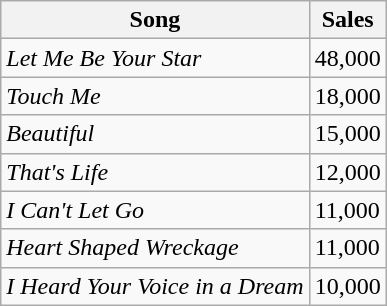<table class="wikitable">
<tr>
<th>Song</th>
<th>Sales</th>
</tr>
<tr>
<td><em>Let Me Be Your Star</em></td>
<td>48,000</td>
</tr>
<tr>
<td><em>Touch Me</em></td>
<td>18,000</td>
</tr>
<tr>
<td><em>Beautiful</em></td>
<td>15,000</td>
</tr>
<tr>
<td><em>That's Life</em></td>
<td>12,000</td>
</tr>
<tr>
<td><em>I Can't Let Go</em></td>
<td>11,000</td>
</tr>
<tr>
<td><em>Heart Shaped Wreckage</em></td>
<td>11,000</td>
</tr>
<tr>
<td><em>I Heard Your Voice in a Dream</em></td>
<td>10,000</td>
</tr>
</table>
